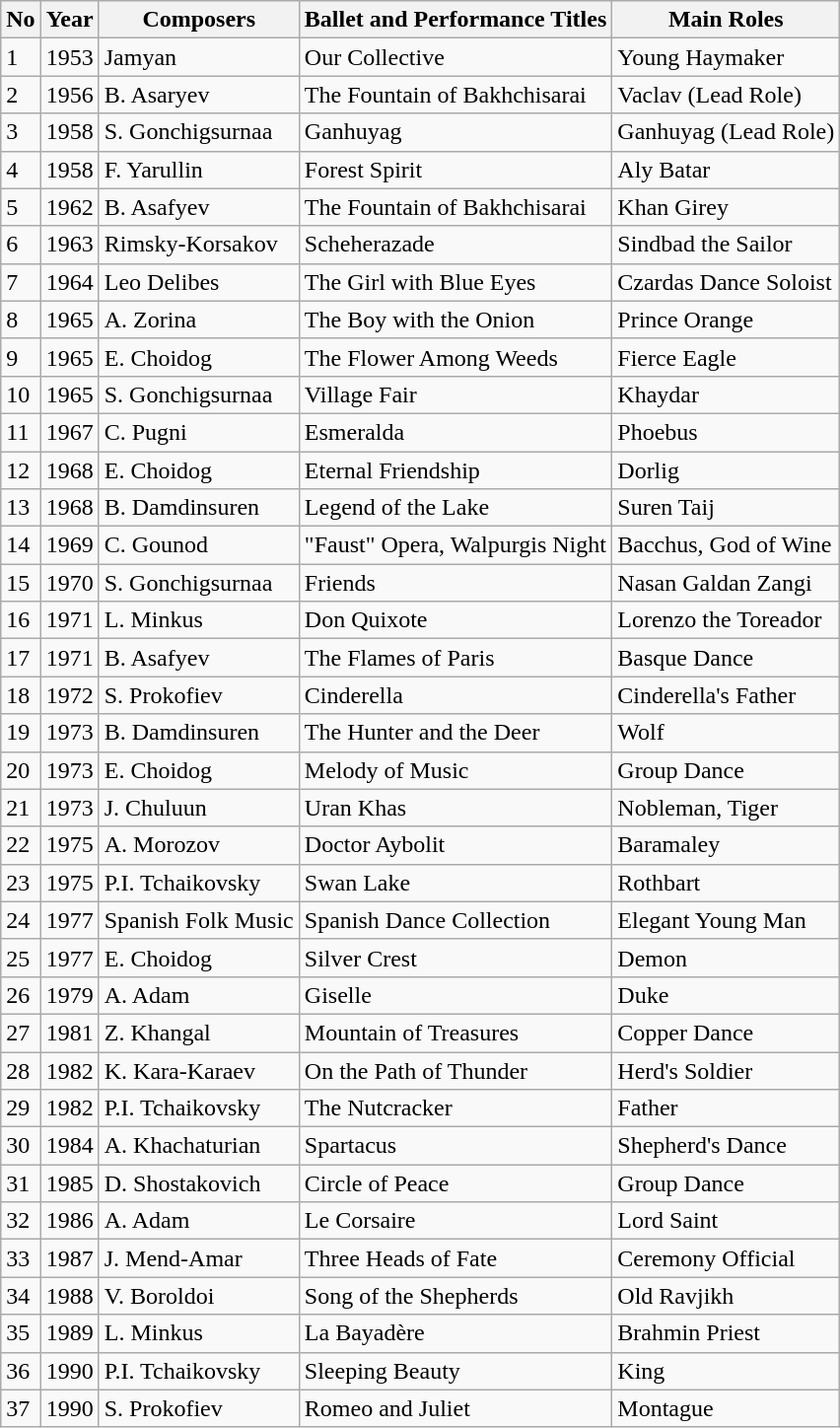<table class="wikitable">
<tr>
<th>No</th>
<th>Year</th>
<th>Composers</th>
<th>Ballet and Performance Titles</th>
<th>Main Roles</th>
</tr>
<tr>
<td>1</td>
<td>1953</td>
<td>Jamyan</td>
<td>Our Collective</td>
<td>Young Haymaker</td>
</tr>
<tr>
<td>2</td>
<td>1956</td>
<td>B. Asaryev</td>
<td>The Fountain of Bakhchisarai</td>
<td>Vaclav (Lead Role)</td>
</tr>
<tr>
<td>3</td>
<td>1958</td>
<td>S. Gonchigsurnaa</td>
<td>Ganhuyag</td>
<td>Ganhuyag (Lead Role)</td>
</tr>
<tr>
<td>4</td>
<td>1958</td>
<td>F. Yarullin</td>
<td>Forest Spirit</td>
<td>Aly Batar</td>
</tr>
<tr>
<td>5</td>
<td>1962</td>
<td>B. Asafyev</td>
<td>The Fountain of Bakhchisarai</td>
<td>Khan Girey</td>
</tr>
<tr>
<td>6</td>
<td>1963</td>
<td>Rimsky-Korsakov</td>
<td>Scheherazade</td>
<td>Sindbad the Sailor</td>
</tr>
<tr>
<td>7</td>
<td>1964</td>
<td>Leo Delibes</td>
<td>The Girl with Blue Eyes</td>
<td>Czardas Dance Soloist</td>
</tr>
<tr>
<td>8</td>
<td>1965</td>
<td>A. Zorina</td>
<td>The Boy with the Onion</td>
<td>Prince Orange</td>
</tr>
<tr>
<td>9</td>
<td>1965</td>
<td>E. Choidog</td>
<td>The Flower Among Weeds</td>
<td>Fierce Eagle</td>
</tr>
<tr>
<td>10</td>
<td>1965</td>
<td>S. Gonchigsurnaa</td>
<td>Village Fair</td>
<td>Khaydar</td>
</tr>
<tr>
<td>11</td>
<td>1967</td>
<td>C. Pugni</td>
<td>Esmeralda</td>
<td>Phoebus</td>
</tr>
<tr>
<td>12</td>
<td>1968</td>
<td>E. Choidog</td>
<td>Eternal Friendship</td>
<td>Dorlig</td>
</tr>
<tr>
<td>13</td>
<td>1968</td>
<td>B. Damdinsuren</td>
<td>Legend of the Lake</td>
<td>Suren Taij</td>
</tr>
<tr>
<td>14</td>
<td>1969</td>
<td>C. Gounod</td>
<td>"Faust" Opera, Walpurgis Night</td>
<td>Bacchus, God of Wine</td>
</tr>
<tr>
<td>15</td>
<td>1970</td>
<td>S. Gonchigsurnaa</td>
<td>Friends</td>
<td>Nasan Galdan Zangi</td>
</tr>
<tr>
<td>16</td>
<td>1971</td>
<td>L. Minkus</td>
<td>Don Quixote</td>
<td>Lorenzo the Toreador</td>
</tr>
<tr>
<td>17</td>
<td>1971</td>
<td>B. Asafyev</td>
<td>The Flames of Paris</td>
<td>Basque Dance</td>
</tr>
<tr>
<td>18</td>
<td>1972</td>
<td>S. Prokofiev</td>
<td>Cinderella</td>
<td>Cinderella's Father</td>
</tr>
<tr>
<td>19</td>
<td>1973</td>
<td>B. Damdinsuren</td>
<td>The Hunter and the Deer</td>
<td>Wolf</td>
</tr>
<tr>
<td>20</td>
<td>1973</td>
<td>E. Choidog</td>
<td>Melody of Music</td>
<td>Group Dance</td>
</tr>
<tr>
<td>21</td>
<td>1973</td>
<td>J. Chuluun</td>
<td>Uran Khas</td>
<td>Nobleman, Tiger</td>
</tr>
<tr>
<td>22</td>
<td>1975</td>
<td>A. Morozov</td>
<td>Doctor Aybolit</td>
<td>Baramaley</td>
</tr>
<tr>
<td>23</td>
<td>1975</td>
<td>P.I. Tchaikovsky</td>
<td>Swan Lake</td>
<td>Rothbart</td>
</tr>
<tr>
<td>24</td>
<td>1977</td>
<td>Spanish Folk Music</td>
<td>Spanish Dance Collection</td>
<td>Elegant Young Man</td>
</tr>
<tr>
<td>25</td>
<td>1977</td>
<td>E. Choidog</td>
<td>Silver Crest</td>
<td>Demon</td>
</tr>
<tr>
<td>26</td>
<td>1979</td>
<td>A. Adam</td>
<td>Giselle</td>
<td>Duke</td>
</tr>
<tr>
<td>27</td>
<td>1981</td>
<td>Z. Khangal</td>
<td>Mountain of Treasures</td>
<td>Copper Dance</td>
</tr>
<tr>
<td>28</td>
<td>1982</td>
<td>K. Kara-Karaev</td>
<td>On the Path of Thunder</td>
<td>Herd's Soldier</td>
</tr>
<tr>
<td>29</td>
<td>1982</td>
<td>P.I. Tchaikovsky</td>
<td>The Nutcracker</td>
<td>Father</td>
</tr>
<tr>
<td>30</td>
<td>1984</td>
<td>A. Khachaturian</td>
<td>Spartacus</td>
<td>Shepherd's Dance</td>
</tr>
<tr>
<td>31</td>
<td>1985</td>
<td>D. Shostakovich</td>
<td>Circle of Peace</td>
<td>Group Dance</td>
</tr>
<tr>
<td>32</td>
<td>1986</td>
<td>A. Adam</td>
<td>Le Corsaire</td>
<td>Lord Saint</td>
</tr>
<tr>
<td>33</td>
<td>1987</td>
<td>J. Mend-Amar</td>
<td>Three Heads of Fate</td>
<td>Ceremony Official</td>
</tr>
<tr>
<td>34</td>
<td>1988</td>
<td>V. Boroldoi</td>
<td>Song of the Shepherds</td>
<td>Old Ravjikh</td>
</tr>
<tr>
<td>35</td>
<td>1989</td>
<td>L. Minkus</td>
<td>La Bayadère</td>
<td>Brahmin Priest</td>
</tr>
<tr>
<td>36</td>
<td>1990</td>
<td>P.I. Tchaikovsky</td>
<td>Sleeping Beauty</td>
<td>King</td>
</tr>
<tr>
<td>37</td>
<td>1990</td>
<td>S. Prokofiev</td>
<td>Romeo and Juliet</td>
<td>Montague</td>
</tr>
</table>
